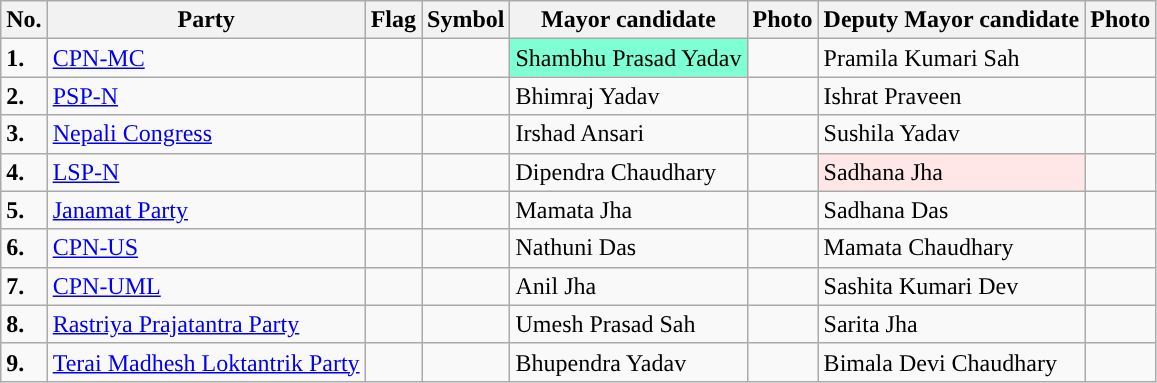<table class="wikitable">
<tr>
<th>No.</th>
<th>Party</th>
<th>Flag</th>
<th>Symbol</th>
<th>Mayor candidate</th>
<th>Photo</th>
<th>Deputy Mayor candidate</th>
<th>Photo</th>
</tr>
<tr>
<td style="background-color:"><strong>1.</strong></td>
<td><a href='#'>CPN-MC</a></td>
<td></td>
<td></td>
<td bgcolor=#7FFFD4>Shambhu Prasad Yadav</td>
<td></td>
<td>Pramila Kumari Sah</td>
<td></td>
</tr>
<tr>
<td style="background-color:"><strong>2.</strong></td>
<td><a href='#'>PSP-N</a></td>
<td></td>
<td></td>
<td>Bhimraj Yadav</td>
<td></td>
<td>Ishrat Praveen</td>
<td></td>
</tr>
<tr>
<td style="background-color:"><strong>3.</strong></td>
<td><a href='#'>Nepali Congress</a></td>
<td></td>
<td></td>
<td>Irshad Ansari</td>
<td></td>
<td>Sushila Yadav</td>
<td></td>
</tr>
<tr>
<td style="background-color:"><strong>4.</strong></td>
<td><a href='#'>LSP-N</a></td>
<td></td>
<td></td>
<td>Dipendra Chaudhary</td>
<td></td>
<td bgcolor=#FEE7E6>Sadhana Jha</td>
<td></td>
</tr>
<tr>
<td style="background-color:"><strong>5.</strong></td>
<td><a href='#'>Janamat Party</a></td>
<td></td>
<td></td>
<td>Mamata Jha</td>
<td></td>
<td>Sadhana Das</td>
<td></td>
</tr>
<tr>
<td style="background-color:"><strong>6.</strong></td>
<td><a href='#'>CPN-US</a></td>
<td></td>
<td></td>
<td>Nathuni Das</td>
<td></td>
<td>Mamata Chaudhary</td>
<td></td>
</tr>
<tr>
<td style="background-color:"><strong>7.</strong></td>
<td><a href='#'>CPN-UML</a></td>
<td></td>
<td></td>
<td>Anil Jha</td>
<td></td>
<td>Sashita Kumari Dev</td>
<td></td>
</tr>
<tr>
<td style="background-color:"><strong>8.</strong></td>
<td><a href='#'>Rastriya Prajatantra Party</a></td>
<td></td>
<td></td>
<td>Umesh Prasad Sah</td>
<td></td>
<td>Sarita Jha</td>
<td></td>
</tr>
<tr>
<td style="background-color:"><strong>9.</strong></td>
<td><a href='#'>Terai Madhesh Loktantrik Party</a></td>
<td></td>
<td></td>
<td>Bhupendra Yadav</td>
<td></td>
<td>Bimala Devi Chaudhary</td>
<td></td>
</tr>
</table>
